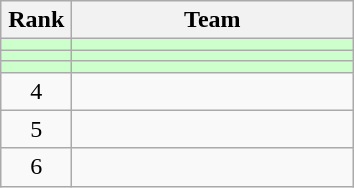<table class="wikitable" style="text-align: center;">
<tr>
<th width=40>Rank</th>
<th width=180>Team</th>
</tr>
<tr bgcolor=#CCFFCC>
<td></td>
<td style="text-align:left;"></td>
</tr>
<tr bgcolor=#CCFFCC>
<td></td>
<td style="text-align:left;"></td>
</tr>
<tr bgcolor=#CCFFCC>
<td></td>
<td style="text-align:left;"></td>
</tr>
<tr>
<td>4</td>
<td style="text-align:left;"></td>
</tr>
<tr>
<td>5</td>
<td style="text-align:left;"></td>
</tr>
<tr>
<td>6</td>
<td style="text-align:left;"></td>
</tr>
</table>
